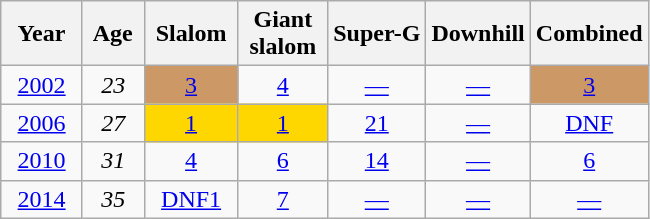<table class=wikitable style="text-align:center">
<tr>
<th>  Year  </th>
<th> Age </th>
<th> Slalom </th>
<th>Giant<br> slalom </th>
<th>Super-G</th>
<th>Downhill</th>
<th>Combined</th>
</tr>
<tr>
<td><a href='#'>2002</a></td>
<td><em>23</em></td>
<td style="background:#cc9966;"><a href='#'>3</a></td>
<td><a href='#'>4</a></td>
<td><a href='#'>—</a></td>
<td><a href='#'>—</a></td>
<td style="background:#cc9966;"><a href='#'>3</a></td>
</tr>
<tr>
<td><a href='#'>2006</a></td>
<td><em>27</em></td>
<td style="background:gold;"><a href='#'>1</a></td>
<td style="background:gold;"><a href='#'>1</a></td>
<td><a href='#'>21</a></td>
<td><a href='#'>—</a></td>
<td><a href='#'>DNF</a></td>
</tr>
<tr>
<td><a href='#'>2010</a></td>
<td><em>31</em></td>
<td><a href='#'>4</a></td>
<td><a href='#'>6</a></td>
<td><a href='#'>14</a></td>
<td><a href='#'>—</a></td>
<td><a href='#'>6</a></td>
</tr>
<tr>
<td><a href='#'>2014</a></td>
<td><em>35</em></td>
<td><a href='#'>DNF1</a></td>
<td><a href='#'>7</a></td>
<td><a href='#'>—</a></td>
<td><a href='#'>—</a></td>
<td><a href='#'>—</a></td>
</tr>
</table>
